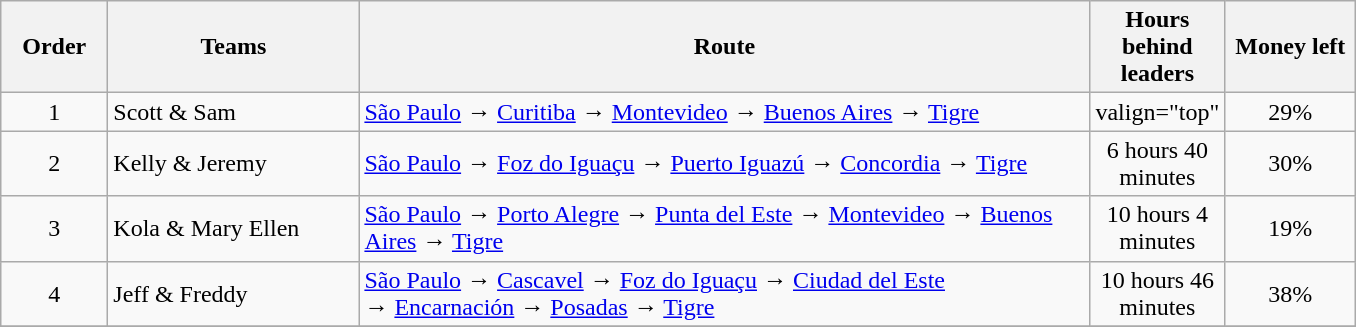<table class="wikitable sortable" style="text-align:center">
<tr>
<th style="width:4em">Order</th>
<th style="width:10em">Teams</th>
<th style="width:30em">Route</th>
<th style="width:5em">Hours behind leaders</th>
<th style="width:5em">Money left</th>
</tr>
<tr>
<td>1</td>
<td style="text-align:left">Scott & Sam</td>
<td style="text-align:left"><a href='#'>São Paulo</a>  → <a href='#'>Curitiba</a>  → <a href='#'>Montevideo</a>  → <a href='#'>Buenos Aires</a>  →  <a href='#'>Tigre</a></td>
<td>valign="top" </td>
<td>29%</td>
</tr>
<tr>
<td>2</td>
<td style="text-align:left">Kelly & Jeremy</td>
<td style="text-align:left"><a href='#'>São Paulo</a>  → <a href='#'>Foz do Iguaçu</a>  → <a href='#'>Puerto Iguazú</a>  → <a href='#'>Concordia</a>  →  <a href='#'>Tigre</a></td>
<td>6 hours 40 minutes</td>
<td>30%</td>
</tr>
<tr>
<td>3</td>
<td style="text-align:left">Kola & Mary Ellen</td>
<td style="text-align:left"><a href='#'>São Paulo</a>  → <a href='#'>Porto Alegre</a>  → <a href='#'>Punta del Este</a>  → <a href='#'>Montevideo</a>  → <a href='#'>Buenos Aires</a> →  <a href='#'>Tigre</a></td>
<td>10 hours 4 minutes</td>
<td>19%</td>
</tr>
<tr>
<td>4</td>
<td style="text-align:left">Jeff & Freddy</td>
<td style="text-align:left"><a href='#'>São Paulo</a>  → <a href='#'>Cascavel</a>  → <a href='#'>Foz do Iguaçu</a>  → <a href='#'>Ciudad del Este</a>  → <a href='#'>Encarnación</a>  → <a href='#'>Posadas</a>  →  <a href='#'>Tigre</a></td>
<td>10 hours 46 minutes</td>
<td>38%</td>
</tr>
<tr>
</tr>
</table>
